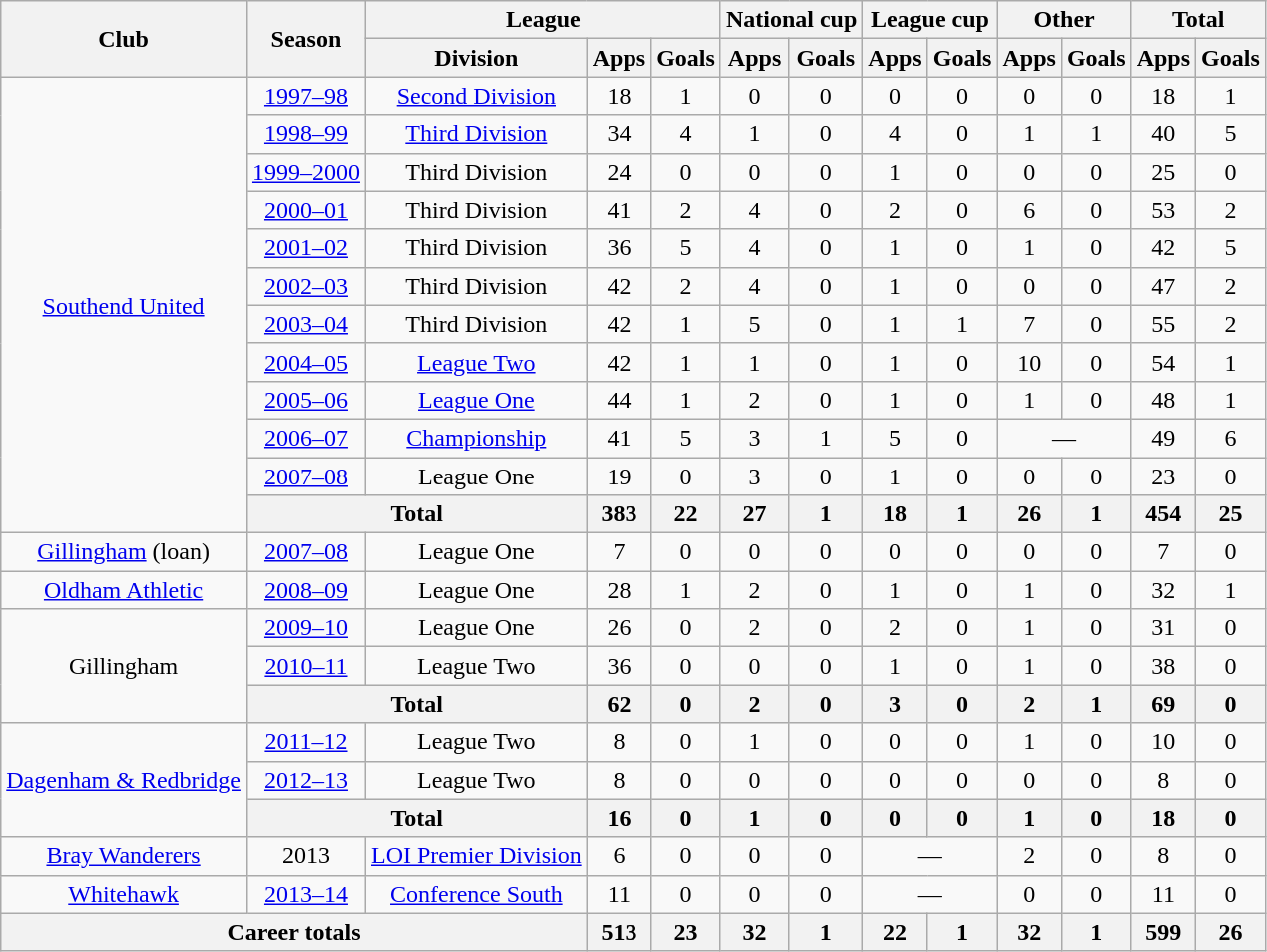<table class="wikitable" style="text-align:center">
<tr>
<th rowspan="2">Club</th>
<th rowspan="2">Season</th>
<th colspan="3">League</th>
<th colspan="2">National cup</th>
<th colspan="2">League cup</th>
<th colspan="2">Other</th>
<th colspan="2">Total</th>
</tr>
<tr>
<th>Division</th>
<th>Apps</th>
<th>Goals</th>
<th>Apps</th>
<th>Goals</th>
<th>Apps</th>
<th>Goals</th>
<th>Apps</th>
<th>Goals</th>
<th>Apps</th>
<th>Goals</th>
</tr>
<tr>
<td rowspan="12"><a href='#'>Southend United</a></td>
<td><a href='#'>1997–98</a></td>
<td><a href='#'>Second Division</a></td>
<td>18</td>
<td>1</td>
<td>0</td>
<td>0</td>
<td>0</td>
<td>0</td>
<td>0</td>
<td>0</td>
<td>18</td>
<td>1</td>
</tr>
<tr>
<td><a href='#'>1998–99</a></td>
<td><a href='#'>Third Division</a></td>
<td>34</td>
<td>4</td>
<td>1</td>
<td>0</td>
<td>4</td>
<td>0</td>
<td>1</td>
<td>1</td>
<td>40</td>
<td>5</td>
</tr>
<tr>
<td><a href='#'>1999–2000</a></td>
<td>Third Division</td>
<td>24</td>
<td>0</td>
<td>0</td>
<td>0</td>
<td>1</td>
<td>0</td>
<td>0</td>
<td>0</td>
<td>25</td>
<td>0</td>
</tr>
<tr>
<td><a href='#'>2000–01</a></td>
<td>Third Division</td>
<td>41</td>
<td>2</td>
<td>4</td>
<td>0</td>
<td>2</td>
<td>0</td>
<td>6</td>
<td>0</td>
<td>53</td>
<td>2</td>
</tr>
<tr>
<td><a href='#'>2001–02</a></td>
<td>Third Division</td>
<td>36</td>
<td>5</td>
<td>4</td>
<td>0</td>
<td>1</td>
<td>0</td>
<td>1</td>
<td>0</td>
<td>42</td>
<td>5</td>
</tr>
<tr>
<td><a href='#'>2002–03</a></td>
<td>Third Division</td>
<td>42</td>
<td>2</td>
<td>4</td>
<td>0</td>
<td>1</td>
<td>0</td>
<td>0</td>
<td>0</td>
<td>47</td>
<td>2</td>
</tr>
<tr>
<td><a href='#'>2003–04</a></td>
<td>Third Division</td>
<td>42</td>
<td>1</td>
<td>5</td>
<td>0</td>
<td>1</td>
<td>1</td>
<td>7</td>
<td>0</td>
<td>55</td>
<td>2</td>
</tr>
<tr>
<td><a href='#'>2004–05</a></td>
<td><a href='#'>League Two</a></td>
<td>42</td>
<td>1</td>
<td>1</td>
<td>0</td>
<td>1</td>
<td>0</td>
<td>10</td>
<td>0</td>
<td>54</td>
<td>1</td>
</tr>
<tr>
<td><a href='#'>2005–06</a></td>
<td><a href='#'>League One</a></td>
<td>44</td>
<td>1</td>
<td>2</td>
<td>0</td>
<td>1</td>
<td>0</td>
<td>1</td>
<td>0</td>
<td>48</td>
<td>1</td>
</tr>
<tr>
<td><a href='#'>2006–07</a></td>
<td><a href='#'>Championship</a></td>
<td>41</td>
<td>5</td>
<td>3</td>
<td>1</td>
<td>5</td>
<td>0</td>
<td colspan="2">—</td>
<td>49</td>
<td>6</td>
</tr>
<tr>
<td><a href='#'>2007–08</a></td>
<td>League One</td>
<td>19</td>
<td>0</td>
<td>3</td>
<td>0</td>
<td>1</td>
<td>0</td>
<td>0</td>
<td>0</td>
<td>23</td>
<td>0</td>
</tr>
<tr>
<th colspan="2">Total</th>
<th>383</th>
<th>22</th>
<th>27</th>
<th>1</th>
<th>18</th>
<th>1</th>
<th>26</th>
<th>1</th>
<th>454</th>
<th>25</th>
</tr>
<tr>
<td><a href='#'>Gillingham</a> (loan)</td>
<td><a href='#'>2007–08</a></td>
<td>League One</td>
<td>7</td>
<td>0</td>
<td>0</td>
<td>0</td>
<td>0</td>
<td>0</td>
<td>0</td>
<td>0</td>
<td>7</td>
<td>0</td>
</tr>
<tr>
<td><a href='#'>Oldham Athletic</a></td>
<td><a href='#'>2008–09</a></td>
<td>League One</td>
<td>28</td>
<td>1</td>
<td>2</td>
<td>0</td>
<td>1</td>
<td>0</td>
<td>1</td>
<td>0</td>
<td>32</td>
<td>1</td>
</tr>
<tr>
<td rowspan="3">Gillingham</td>
<td><a href='#'>2009–10</a></td>
<td>League One</td>
<td>26</td>
<td>0</td>
<td>2</td>
<td>0</td>
<td>2</td>
<td>0</td>
<td>1</td>
<td>0</td>
<td>31</td>
<td>0</td>
</tr>
<tr>
<td><a href='#'>2010–11</a></td>
<td>League Two</td>
<td>36</td>
<td>0</td>
<td>0</td>
<td>0</td>
<td>1</td>
<td>0</td>
<td>1</td>
<td>0</td>
<td>38</td>
<td>0</td>
</tr>
<tr>
<th colspan="2">Total</th>
<th>62</th>
<th>0</th>
<th>2</th>
<th>0</th>
<th>3</th>
<th>0</th>
<th>2</th>
<th>1</th>
<th>69</th>
<th>0</th>
</tr>
<tr>
<td rowspan="3"><a href='#'>Dagenham & Redbridge</a></td>
<td><a href='#'>2011–12</a></td>
<td>League Two</td>
<td>8</td>
<td>0</td>
<td>1</td>
<td>0</td>
<td>0</td>
<td>0</td>
<td>1</td>
<td>0</td>
<td>10</td>
<td>0</td>
</tr>
<tr>
<td><a href='#'>2012–13</a></td>
<td>League Two</td>
<td>8</td>
<td>0</td>
<td>0</td>
<td>0</td>
<td>0</td>
<td>0</td>
<td>0</td>
<td>0</td>
<td>8</td>
<td>0</td>
</tr>
<tr>
<th colspan="2">Total</th>
<th>16</th>
<th>0</th>
<th>1</th>
<th>0</th>
<th>0</th>
<th>0</th>
<th>1</th>
<th>0</th>
<th>18</th>
<th>0</th>
</tr>
<tr>
<td><a href='#'>Bray Wanderers</a></td>
<td>2013</td>
<td><a href='#'>LOI Premier Division</a></td>
<td>6</td>
<td>0</td>
<td>0</td>
<td>0</td>
<td colspan="2">—</td>
<td>2</td>
<td>0</td>
<td>8</td>
<td>0</td>
</tr>
<tr>
<td><a href='#'>Whitehawk</a></td>
<td><a href='#'>2013–14</a></td>
<td><a href='#'>Conference South</a></td>
<td>11</td>
<td>0</td>
<td>0</td>
<td>0</td>
<td colspan="2">—</td>
<td>0</td>
<td>0</td>
<td>11</td>
<td>0</td>
</tr>
<tr>
<th colspan="3">Career totals</th>
<th>513</th>
<th>23</th>
<th>32</th>
<th>1</th>
<th>22</th>
<th>1</th>
<th>32</th>
<th>1</th>
<th>599</th>
<th>26</th>
</tr>
</table>
